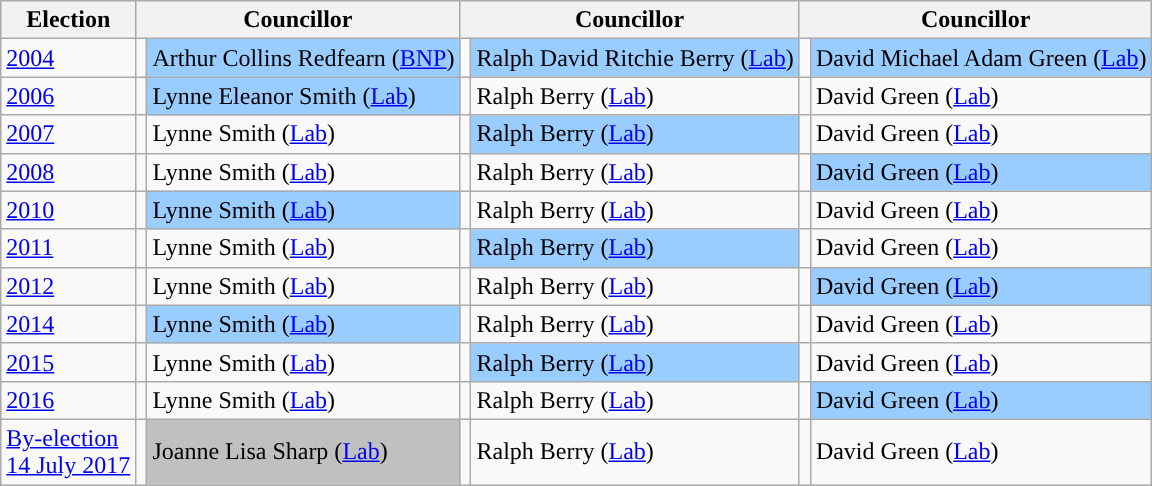<table class="wikitable">
<tr>
<th>Election</th>
<th colspan="2">Councillor</th>
<th colspan="2">Councillor</th>
<th colspan="2">Councillor</th>
</tr>
<tr>
<td><a href='#'>2004</a></td>
<td style="background-color: "></td>
<td bgcolor="#99CCFF">Arthur Collins Redfearn (<a href='#'>BNP</a>)</td>
<td style="background-color: "></td>
<td bgcolor="#99CCFF">Ralph David Ritchie Berry (<a href='#'>Lab</a>)</td>
<td style="background-color: "></td>
<td bgcolor="#99CCFF">David Michael Adam Green (<a href='#'>Lab</a>)</td>
</tr>
<tr>
<td><a href='#'>2006</a></td>
<td style="background-color: "></td>
<td bgcolor="#99CCFF">Lynne Eleanor Smith (<a href='#'>Lab</a>)</td>
<td style="background-color: "></td>
<td>Ralph Berry (<a href='#'>Lab</a>)</td>
<td style="background-color: "></td>
<td>David Green (<a href='#'>Lab</a>)</td>
</tr>
<tr>
<td><a href='#'>2007</a></td>
<td style="background-color: "></td>
<td>Lynne Smith (<a href='#'>Lab</a>)</td>
<td style="background-color: "></td>
<td bgcolor="#99CCFF">Ralph Berry (<a href='#'>Lab</a>)</td>
<td style="background-color: "></td>
<td>David Green (<a href='#'>Lab</a>)</td>
</tr>
<tr>
<td><a href='#'>2008</a></td>
<td style="background-color: "></td>
<td>Lynne Smith (<a href='#'>Lab</a>)</td>
<td style="background-color: "></td>
<td>Ralph Berry (<a href='#'>Lab</a>)</td>
<td style="background-color: "></td>
<td bgcolor="#99CCFF">David Green (<a href='#'>Lab</a>)</td>
</tr>
<tr>
<td><a href='#'>2010</a></td>
<td style="background-color: "></td>
<td bgcolor="#99CCFF">Lynne Smith (<a href='#'>Lab</a>)</td>
<td style="background-color: "></td>
<td>Ralph Berry (<a href='#'>Lab</a>)</td>
<td style="background-color: "></td>
<td>David Green (<a href='#'>Lab</a>)</td>
</tr>
<tr>
<td><a href='#'>2011</a></td>
<td style="background-color: "></td>
<td>Lynne Smith (<a href='#'>Lab</a>)</td>
<td style="background-color: "></td>
<td bgcolor="#99CCFF">Ralph Berry (<a href='#'>Lab</a>)</td>
<td style="background-color: "></td>
<td>David Green (<a href='#'>Lab</a>)</td>
</tr>
<tr>
<td><a href='#'>2012</a></td>
<td style="background-color: "></td>
<td>Lynne Smith (<a href='#'>Lab</a>)</td>
<td style="background-color: "></td>
<td>Ralph Berry (<a href='#'>Lab</a>)</td>
<td style="background-color: "></td>
<td bgcolor="#99CCFF">David Green (<a href='#'>Lab</a>)</td>
</tr>
<tr>
<td><a href='#'>2014</a></td>
<td style="background-color: "></td>
<td bgcolor="#99CCFF">Lynne Smith (<a href='#'>Lab</a>)</td>
<td style="background-color: "></td>
<td>Ralph Berry (<a href='#'>Lab</a>)</td>
<td style="background-color: "></td>
<td>David Green (<a href='#'>Lab</a>)</td>
</tr>
<tr>
<td><a href='#'>2015</a></td>
<td style="background-color: "></td>
<td>Lynne Smith (<a href='#'>Lab</a>)</td>
<td style="background-color: "></td>
<td bgcolor="#99CCFF">Ralph Berry (<a href='#'>Lab</a>)</td>
<td style="background-color: "></td>
<td>David Green (<a href='#'>Lab</a>)</td>
</tr>
<tr>
<td><a href='#'>2016</a></td>
<td style="background-color: "></td>
<td>Lynne Smith (<a href='#'>Lab</a>)</td>
<td style="background-color: "></td>
<td>Ralph Berry (<a href='#'>Lab</a>)</td>
<td style="background-color: "></td>
<td bgcolor="#99CCFF">David Green (<a href='#'>Lab</a>)</td>
</tr>
<tr>
<td><a href='#'>By-election<br>14 July 2017</a></td>
<td style="background-color: "></td>
<td bgcolor="#C0C0C0">Joanne Lisa Sharp (<a href='#'>Lab</a>)</td>
<td style="background-color: "></td>
<td>Ralph Berry (<a href='#'>Lab</a>)</td>
<td style="background-color: "></td>
<td>David Green (<a href='#'>Lab</a>)</td>
</tr>
</table>
